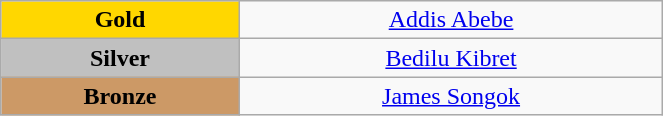<table class="wikitable" style="text-align:center; " width="35%">
<tr>
<td bgcolor="gold"><strong>Gold</strong></td>
<td><a href='#'>Addis Abebe</a><br>  <small><em></em></small></td>
</tr>
<tr>
<td bgcolor="silver"><strong>Silver</strong></td>
<td><a href='#'>Bedilu Kibret</a><br>  <small><em></em></small></td>
</tr>
<tr>
<td bgcolor="CC9966"><strong>Bronze</strong></td>
<td><a href='#'>James Songok</a><br>  <small><em></em></small></td>
</tr>
</table>
